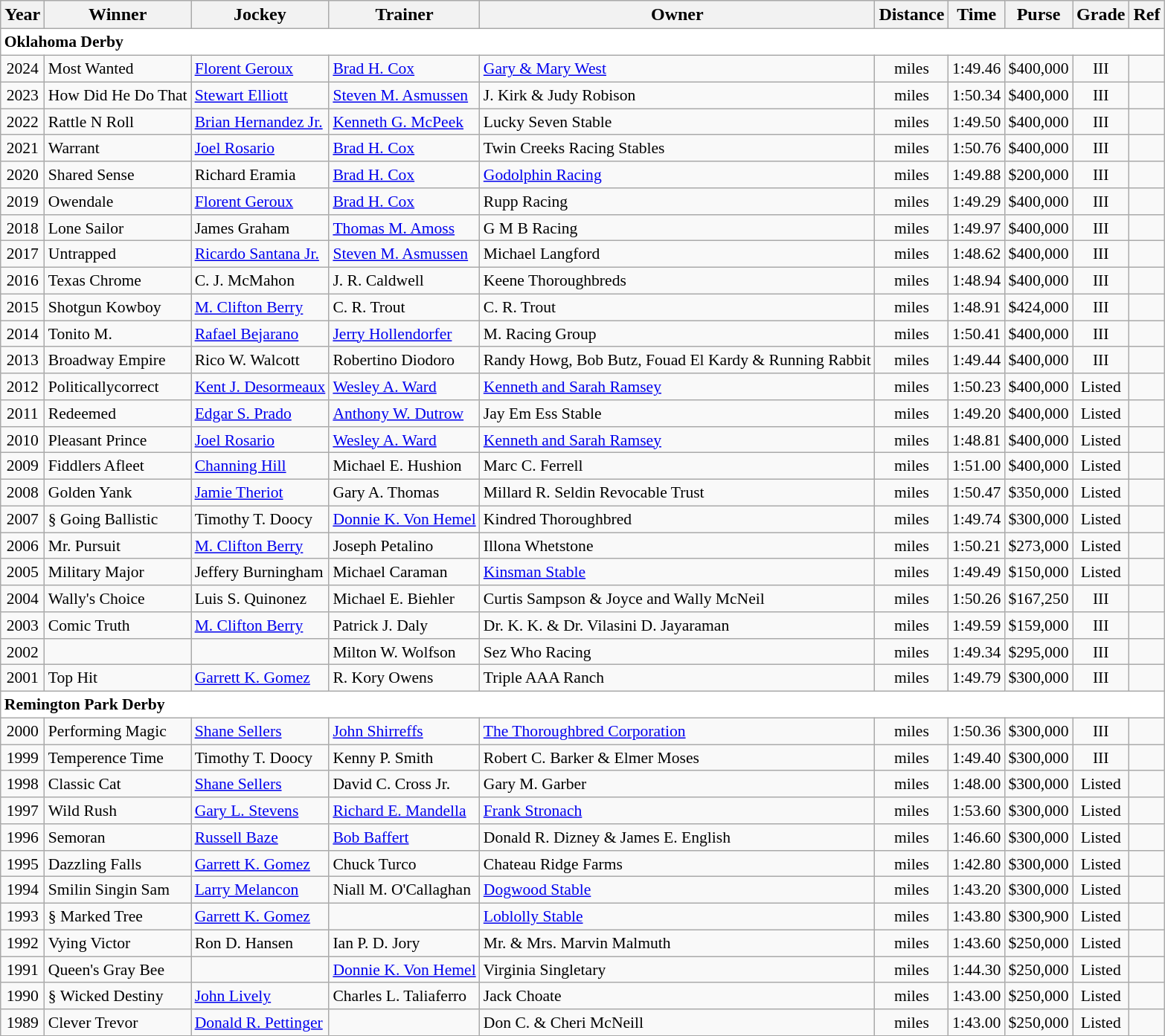<table class="wikitable sortable">
<tr>
<th>Year</th>
<th>Winner</th>
<th>Jockey</th>
<th>Trainer</th>
<th>Owner</th>
<th>Distance</th>
<th>Time</th>
<th>Purse</th>
<th>Grade</th>
<th>Ref</th>
</tr>
<tr style="font-size:90%; background-color:white">
<td align="left" colspan=11><strong>Oklahoma Derby</strong></td>
</tr>
<tr style="font-size:90%;">
<td align=center>2024</td>
<td>Most Wanted</td>
<td><a href='#'>Florent Geroux</a></td>
<td><a href='#'>Brad H. Cox</a></td>
<td><a href='#'>Gary & Mary West</a></td>
<td align=center> miles</td>
<td align=center>1:49.46</td>
<td align=center>$400,000</td>
<td align=center>III</td>
<td></td>
</tr>
<tr style="font-size:90%;">
<td align=center>2023</td>
<td>How Did He Do That</td>
<td><a href='#'>Stewart Elliott</a></td>
<td><a href='#'>Steven M. Asmussen</a></td>
<td>J. Kirk & Judy Robison</td>
<td align=center> miles</td>
<td align=center>1:50.34</td>
<td align=center>$400,000</td>
<td align=center>III</td>
<td></td>
</tr>
<tr style="font-size:90%;">
<td align=center>2022</td>
<td>Rattle N Roll</td>
<td><a href='#'>Brian Hernandez Jr.</a></td>
<td><a href='#'>Kenneth G. McPeek</a></td>
<td>Lucky Seven Stable</td>
<td align=center> miles</td>
<td align=center>1:49.50</td>
<td align=center>$400,000</td>
<td align=center>III</td>
<td></td>
</tr>
<tr style="font-size:90%;">
<td align=center>2021</td>
<td>Warrant</td>
<td><a href='#'>Joel Rosario</a></td>
<td><a href='#'>Brad H. Cox</a></td>
<td>Twin Creeks Racing Stables</td>
<td align=center> miles</td>
<td align=center>1:50.76</td>
<td align=center>$400,000</td>
<td align=center>III</td>
<td></td>
</tr>
<tr style="font-size:90%;">
<td align=center>2020</td>
<td>Shared Sense</td>
<td>Richard Eramia</td>
<td><a href='#'>Brad H. Cox</a></td>
<td><a href='#'>Godolphin Racing</a></td>
<td align=center> miles</td>
<td align=center>1:49.88</td>
<td align=center>$200,000</td>
<td align=center>III</td>
<td></td>
</tr>
<tr style="font-size:90%;">
<td align=center>2019</td>
<td>Owendale</td>
<td><a href='#'>Florent Geroux</a></td>
<td><a href='#'>Brad H. Cox</a></td>
<td>Rupp Racing</td>
<td align=center> miles</td>
<td align=center>1:49.29</td>
<td align=center>$400,000</td>
<td align=center>III</td>
<td></td>
</tr>
<tr style="font-size:90%;">
<td align=center>2018</td>
<td>Lone Sailor</td>
<td>James Graham</td>
<td><a href='#'>Thomas M. Amoss</a></td>
<td>G M B Racing</td>
<td align=center> miles</td>
<td align=center>1:49.97</td>
<td align=center>$400,000</td>
<td align=center>III</td>
<td></td>
</tr>
<tr style="font-size:90%;">
<td align=center>2017</td>
<td>Untrapped</td>
<td><a href='#'>Ricardo Santana Jr.</a></td>
<td><a href='#'>Steven M. Asmussen</a></td>
<td>Michael Langford</td>
<td align=center> miles</td>
<td align=center>1:48.62</td>
<td align=center>$400,000</td>
<td align=center>III</td>
<td></td>
</tr>
<tr style="font-size:90%;">
<td align=center>2016</td>
<td>Texas Chrome</td>
<td>C. J. McMahon</td>
<td>J. R. Caldwell</td>
<td>Keene Thoroughbreds</td>
<td align=center> miles</td>
<td align=center>1:48.94</td>
<td align=center>$400,000</td>
<td align=center>III</td>
<td></td>
</tr>
<tr style="font-size:90%;">
<td align=center>2015</td>
<td>Shotgun Kowboy</td>
<td><a href='#'>M. Clifton Berry</a></td>
<td>C. R. Trout</td>
<td>C. R. Trout</td>
<td align=center> miles</td>
<td align=center>1:48.91</td>
<td align=center>$424,000</td>
<td align=center>III</td>
<td></td>
</tr>
<tr style="font-size:90%;">
<td align=center>2014</td>
<td>Tonito M.</td>
<td><a href='#'>Rafael Bejarano</a></td>
<td><a href='#'>Jerry Hollendorfer</a></td>
<td>M. Racing Group</td>
<td align=center> miles</td>
<td align=center>1:50.41</td>
<td align=center>$400,000</td>
<td align=center>III</td>
<td></td>
</tr>
<tr style="font-size:90%;">
<td align=center>2013</td>
<td>Broadway Empire</td>
<td>Rico W. Walcott</td>
<td>Robertino Diodoro</td>
<td>Randy Howg, Bob Butz, Fouad El Kardy & Running Rabbit</td>
<td align=center> miles</td>
<td align=center>1:49.44</td>
<td align=center>$400,000</td>
<td align=center>III</td>
<td></td>
</tr>
<tr style="font-size:90%;">
<td align=center>2012</td>
<td>Politicallycorrect</td>
<td><a href='#'>Kent J. Desormeaux</a></td>
<td><a href='#'>Wesley A. Ward</a></td>
<td><a href='#'>Kenneth and Sarah Ramsey</a></td>
<td align=center> miles</td>
<td align=center>1:50.23</td>
<td align=center>$400,000</td>
<td align=center>Listed</td>
<td></td>
</tr>
<tr style="font-size:90%;">
<td align=center>2011</td>
<td>Redeemed</td>
<td><a href='#'>Edgar S. Prado</a></td>
<td><a href='#'>Anthony W. Dutrow</a></td>
<td>Jay Em Ess Stable</td>
<td align=center> miles</td>
<td align=center>1:49.20</td>
<td align=center>$400,000</td>
<td align=center>Listed</td>
<td></td>
</tr>
<tr style="font-size:90%;">
<td align=center>2010</td>
<td>Pleasant Prince</td>
<td><a href='#'>Joel Rosario</a></td>
<td><a href='#'>Wesley A. Ward</a></td>
<td><a href='#'>Kenneth and Sarah Ramsey</a></td>
<td align=center> miles</td>
<td align=center>1:48.81</td>
<td align=center>$400,000</td>
<td align=center>Listed</td>
<td></td>
</tr>
<tr style="font-size:90%;">
<td align=center>2009</td>
<td>Fiddlers Afleet</td>
<td><a href='#'>Channing Hill</a></td>
<td>Michael E. Hushion</td>
<td>Marc C. Ferrell</td>
<td align=center> miles</td>
<td align=center>1:51.00</td>
<td align=center>$400,000</td>
<td align=center>Listed</td>
<td></td>
</tr>
<tr style="font-size:90%;">
<td align=center>2008</td>
<td>Golden Yank</td>
<td><a href='#'>Jamie Theriot</a></td>
<td>Gary A. Thomas</td>
<td>Millard R. Seldin Revocable Trust</td>
<td align=center> miles</td>
<td align=center>1:50.47</td>
<td align=center>$350,000</td>
<td align=center>Listed</td>
<td></td>
</tr>
<tr style="font-size:90%;">
<td align=center>2007</td>
<td>§ Going Ballistic</td>
<td>Timothy T. Doocy</td>
<td><a href='#'>Donnie K. Von Hemel</a></td>
<td>Kindred Thoroughbred</td>
<td align=center> miles</td>
<td align=center>1:49.74</td>
<td align=center>$300,000</td>
<td align=center>Listed</td>
<td></td>
</tr>
<tr style="font-size:90%;">
<td align=center>2006</td>
<td>Mr. Pursuit</td>
<td><a href='#'>M. Clifton Berry</a></td>
<td>Joseph Petalino</td>
<td>Illona Whetstone</td>
<td align=center> miles</td>
<td align=center>1:50.21</td>
<td align=center>$273,000</td>
<td align=center>Listed</td>
<td></td>
</tr>
<tr style="font-size:90%;">
<td align=center>2005</td>
<td>Military Major</td>
<td>Jeffery Burningham</td>
<td>Michael Caraman</td>
<td><a href='#'>Kinsman Stable</a></td>
<td align=center> miles</td>
<td align=center>1:49.49</td>
<td align=center>$150,000</td>
<td align=center>Listed</td>
<td></td>
</tr>
<tr style="font-size:90%;">
<td align=center>2004</td>
<td>Wally's Choice</td>
<td>Luis S. Quinonez</td>
<td>Michael E. Biehler</td>
<td>Curtis Sampson & Joyce and Wally McNeil</td>
<td align=center> miles</td>
<td align=center>1:50.26</td>
<td align=center>$167,250</td>
<td align=center>III</td>
<td></td>
</tr>
<tr style="font-size:90%;">
<td align=center>2003</td>
<td>Comic Truth</td>
<td><a href='#'>M. Clifton Berry</a></td>
<td>Patrick J. Daly</td>
<td>Dr. K. K. & Dr. Vilasini D. Jayaraman</td>
<td align=center> miles</td>
<td align=center>1:49.59</td>
<td align=center>$159,000</td>
<td align=center>III</td>
<td></td>
</tr>
<tr style="font-size:90%;">
<td align=center>2002</td>
<td></td>
<td></td>
<td>Milton W. Wolfson</td>
<td>Sez Who Racing</td>
<td align=center> miles</td>
<td align=center>1:49.34</td>
<td align=center>$295,000</td>
<td align=center>III</td>
<td></td>
</tr>
<tr style="font-size:90%;">
<td align=center>2001</td>
<td>Top Hit</td>
<td><a href='#'>Garrett K. Gomez</a></td>
<td>R. Kory Owens</td>
<td>Triple AAA Ranch</td>
<td align=center> miles</td>
<td align=center>1:49.79</td>
<td align=center>$300,000</td>
<td align=center>III</td>
<td></td>
</tr>
<tr style="font-size:90%; background-color:white">
<td align="left" colspan=11><strong>Remington Park Derby</strong></td>
</tr>
<tr style="font-size:90%;">
<td align=center>2000</td>
<td>Performing Magic</td>
<td><a href='#'>Shane Sellers</a></td>
<td><a href='#'>John Shirreffs</a></td>
<td><a href='#'>The Thoroughbred Corporation</a></td>
<td align=center> miles</td>
<td align=center>1:50.36</td>
<td align=center>$300,000</td>
<td align=center>III</td>
<td></td>
</tr>
<tr style="font-size:90%;">
<td align=center>1999</td>
<td>Temperence Time</td>
<td>Timothy T. Doocy</td>
<td>Kenny P. Smith</td>
<td>Robert C. Barker & Elmer Moses</td>
<td align=center> miles</td>
<td align=center>1:49.40</td>
<td align=center>$300,000</td>
<td align=center>III</td>
<td></td>
</tr>
<tr style="font-size:90%;">
<td align=center>1998</td>
<td>Classic Cat</td>
<td><a href='#'>Shane Sellers</a></td>
<td>David C. Cross Jr.</td>
<td>Gary M. Garber</td>
<td align=center> miles</td>
<td align=center>1:48.00</td>
<td align=center>$300,000</td>
<td align=center>Listed</td>
<td></td>
</tr>
<tr style="font-size:90%;">
<td align=center>1997</td>
<td>Wild Rush</td>
<td><a href='#'>Gary L. Stevens</a></td>
<td><a href='#'>Richard E. Mandella</a></td>
<td><a href='#'>Frank Stronach</a></td>
<td align=center> miles</td>
<td align=center>1:53.60</td>
<td align=center>$300,000</td>
<td align=center>Listed</td>
<td></td>
</tr>
<tr style="font-size:90%;">
<td align=center>1996</td>
<td>Semoran</td>
<td><a href='#'>Russell Baze</a></td>
<td><a href='#'>Bob Baffert</a></td>
<td>Donald R. Dizney & James E. English</td>
<td align=center> miles</td>
<td align=center>1:46.60</td>
<td align=center>$300,000</td>
<td align=center>Listed</td>
<td></td>
</tr>
<tr style="font-size:90%;">
<td align=center>1995</td>
<td>Dazzling Falls</td>
<td><a href='#'>Garrett K. Gomez</a></td>
<td>Chuck Turco</td>
<td>Chateau Ridge Farms</td>
<td align=center> miles</td>
<td align=center>1:42.80</td>
<td align=center>$300,000</td>
<td align=center>Listed</td>
<td></td>
</tr>
<tr style="font-size:90%;">
<td align=center>1994</td>
<td>Smilin Singin Sam</td>
<td><a href='#'>Larry Melancon</a></td>
<td>Niall M. O'Callaghan</td>
<td><a href='#'>Dogwood Stable</a></td>
<td align=center> miles</td>
<td align=center>1:43.20</td>
<td align=center>$300,000</td>
<td align=center>Listed</td>
<td></td>
</tr>
<tr style="font-size:90%;">
<td align=center>1993</td>
<td>§ Marked Tree</td>
<td><a href='#'>Garrett K. Gomez</a></td>
<td></td>
<td><a href='#'>Loblolly Stable</a></td>
<td align=center> miles</td>
<td align=center>1:43.80</td>
<td align=center>$300,900</td>
<td align=center>Listed</td>
<td></td>
</tr>
<tr style="font-size:90%;">
<td align=center>1992</td>
<td>Vying Victor</td>
<td>Ron D. Hansen</td>
<td>Ian P. D. Jory</td>
<td>Mr. & Mrs. Marvin Malmuth</td>
<td align=center> miles</td>
<td align=center>1:43.60</td>
<td align=center>$250,000</td>
<td align=center>Listed</td>
<td></td>
</tr>
<tr style="font-size:90%;">
<td align=center>1991</td>
<td>Queen's Gray Bee</td>
<td></td>
<td><a href='#'>Donnie K. Von Hemel</a></td>
<td>Virginia Singletary</td>
<td align=center> miles</td>
<td align=center>1:44.30</td>
<td align=center>$250,000</td>
<td align=center>Listed</td>
<td></td>
</tr>
<tr style="font-size:90%;">
<td align=center>1990</td>
<td>§ Wicked Destiny</td>
<td><a href='#'>John Lively</a></td>
<td>Charles L. Taliaferro</td>
<td>Jack Choate</td>
<td align=center> miles</td>
<td align=center>1:43.00</td>
<td align=center>$250,000</td>
<td align=center>Listed</td>
<td></td>
</tr>
<tr style="font-size:90%;">
<td align=center>1989</td>
<td>Clever Trevor</td>
<td><a href='#'>Donald R. Pettinger</a></td>
<td></td>
<td>Don C. & Cheri McNeill</td>
<td align=center> miles</td>
<td align=center>1:43.00</td>
<td align=center>$250,000</td>
<td align=center>Listed</td>
<td></td>
</tr>
</table>
